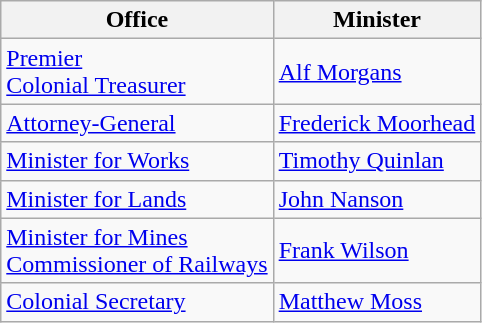<table class="wikitable">
<tr>
<th>Office</th>
<th>Minister</th>
</tr>
<tr>
<td><a href='#'>Premier</a><br><a href='#'>Colonial Treasurer</a></td>
<td><a href='#'>Alf Morgans</a></td>
</tr>
<tr>
<td><a href='#'>Attorney-General</a></td>
<td><a href='#'>Frederick Moorhead</a></td>
</tr>
<tr>
<td><a href='#'>Minister for Works</a></td>
<td><a href='#'>Timothy Quinlan</a></td>
</tr>
<tr>
<td><a href='#'>Minister for Lands</a></td>
<td><a href='#'>John Nanson</a></td>
</tr>
<tr>
<td><a href='#'>Minister for Mines</a><br><a href='#'>Commissioner of Railways</a></td>
<td><a href='#'>Frank Wilson</a></td>
</tr>
<tr>
<td><a href='#'>Colonial Secretary</a></td>
<td><a href='#'>Matthew Moss</a></td>
</tr>
</table>
